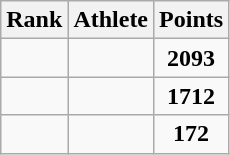<table class=wikitable style="text-align:center;">
<tr>
<th>Rank</th>
<th>Athlete</th>
<th>Points</th>
</tr>
<tr>
<td></td>
<td align=left></td>
<td><strong>2093</strong></td>
</tr>
<tr>
<td></td>
<td align=left></td>
<td><strong>1712</strong></td>
</tr>
<tr>
<td></td>
<td align=left></td>
<td><strong>172</strong></td>
</tr>
</table>
